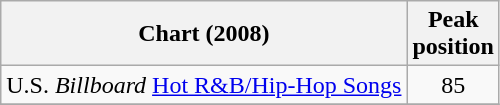<table class="wikitable">
<tr>
<th align="center">Chart (2008)</th>
<th align="center">Peak<br>position</th>
</tr>
<tr>
<td>U.S. <em>Billboard</em> <a href='#'>Hot R&B/Hip-Hop Songs</a></td>
<td align="center">85</td>
</tr>
<tr>
</tr>
</table>
